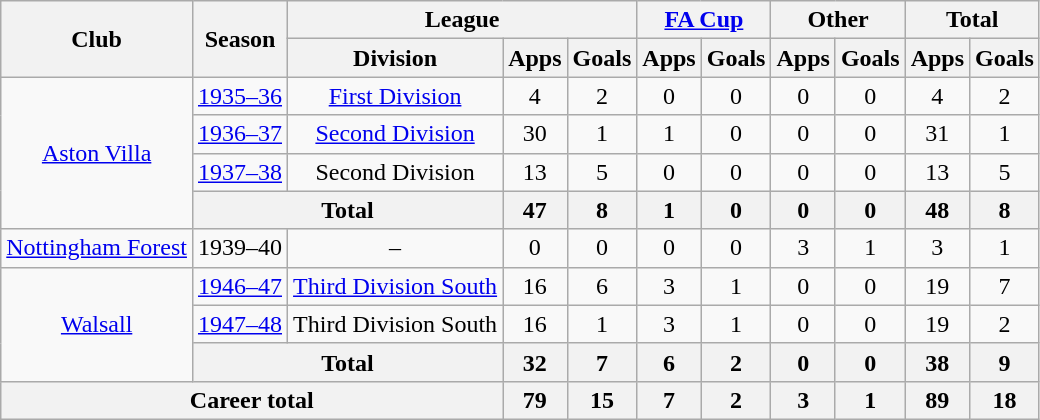<table class="wikitable" style="text-align:center">
<tr>
<th rowspan="2">Club</th>
<th rowspan="2">Season</th>
<th colspan="3">League</th>
<th colspan="2"><a href='#'>FA Cup</a></th>
<th colspan="2">Other</th>
<th colspan="2">Total</th>
</tr>
<tr>
<th>Division</th>
<th>Apps</th>
<th>Goals</th>
<th>Apps</th>
<th>Goals</th>
<th>Apps</th>
<th>Goals</th>
<th>Apps</th>
<th>Goals</th>
</tr>
<tr>
<td rowspan="4"><a href='#'>Aston Villa</a></td>
<td><a href='#'>1935–36</a></td>
<td><a href='#'>First Division</a></td>
<td>4</td>
<td>2</td>
<td>0</td>
<td>0</td>
<td>0</td>
<td>0</td>
<td>4</td>
<td>2</td>
</tr>
<tr>
<td><a href='#'>1936–37</a></td>
<td><a href='#'>Second Division</a></td>
<td>30</td>
<td>1</td>
<td>1</td>
<td>0</td>
<td>0</td>
<td>0</td>
<td>31</td>
<td>1</td>
</tr>
<tr>
<td><a href='#'>1937–38</a></td>
<td>Second Division</td>
<td>13</td>
<td>5</td>
<td>0</td>
<td>0</td>
<td>0</td>
<td>0</td>
<td>13</td>
<td>5</td>
</tr>
<tr>
<th colspan="2">Total</th>
<th>47</th>
<th>8</th>
<th>1</th>
<th>0</th>
<th>0</th>
<th>0</th>
<th>48</th>
<th>8</th>
</tr>
<tr>
<td><a href='#'>Nottingham Forest</a></td>
<td>1939–40</td>
<td>–</td>
<td>0</td>
<td>0</td>
<td>0</td>
<td>0</td>
<td>3</td>
<td>1</td>
<td>3</td>
<td>1</td>
</tr>
<tr>
<td rowspan="3"><a href='#'>Walsall</a></td>
<td><a href='#'>1946–47</a></td>
<td><a href='#'>Third Division South</a></td>
<td>16</td>
<td>6</td>
<td>3</td>
<td>1</td>
<td>0</td>
<td>0</td>
<td>19</td>
<td>7</td>
</tr>
<tr>
<td><a href='#'>1947–48</a></td>
<td>Third Division South</td>
<td>16</td>
<td>1</td>
<td>3</td>
<td>1</td>
<td>0</td>
<td>0</td>
<td>19</td>
<td>2</td>
</tr>
<tr>
<th colspan="2">Total</th>
<th>32</th>
<th>7</th>
<th>6</th>
<th>2</th>
<th>0</th>
<th>0</th>
<th>38</th>
<th>9</th>
</tr>
<tr>
<th colspan="3">Career total</th>
<th>79</th>
<th>15</th>
<th>7</th>
<th>2</th>
<th>3</th>
<th>1</th>
<th>89</th>
<th>18</th>
</tr>
</table>
